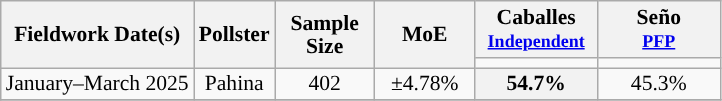<table class="wikitable" style="text-align:center;font-size:90%;line-height:15px">
<tr>
<th rowspan="2">Fieldwork Date(s)</th>
<th rowspan="2">Pollster</th>
<th rowspan="2" style="width:60px;">Sample Size</th>
<th rowspan="2" style="width:60px;">MoE</th>
<th style="width:75px;">Caballes<br><small><a href='#'>Independent</a></small></th>
<th style="width:75px;">Seño<br><small><a href='#'>PFP</a></small></th>
</tr>
<tr>
<td style="background:"></td>
<td style="background:"></td>
</tr>
<tr>
<td>January–March 2025</td>
<td>Pahina</td>
<td>402</td>
<td>±4.78%</td>
<th style="background-color:#">54.7%</th>
<td>45.3%</td>
</tr>
<tr>
</tr>
</table>
